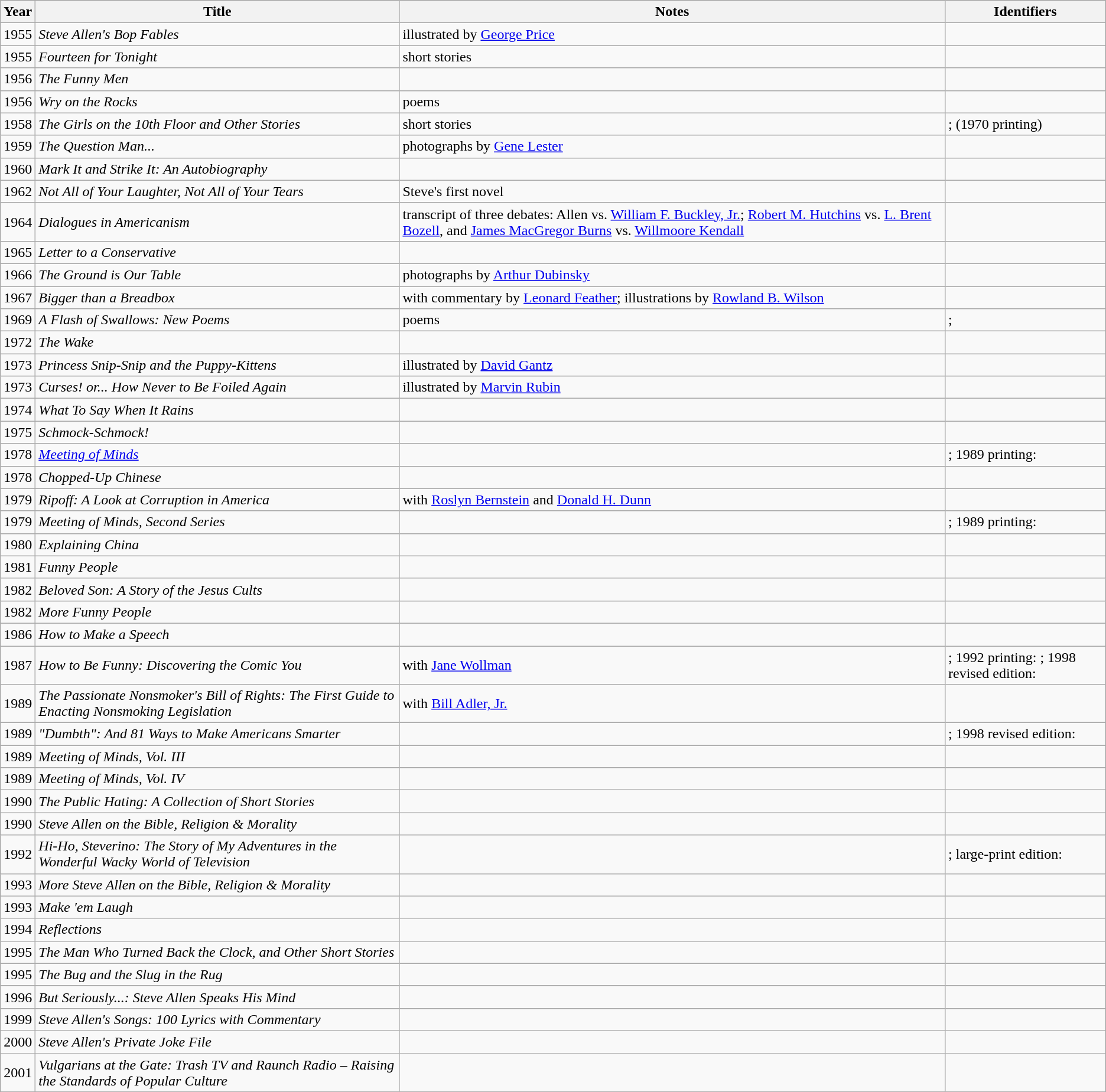<table class="wikitable">
<tr>
<th>Year</th>
<th>Title</th>
<th>Notes</th>
<th>Identifiers</th>
</tr>
<tr>
<td>1955</td>
<td><em>Steve Allen's Bop Fables</em></td>
<td>illustrated by <a href='#'>George Price</a></td>
<td></td>
</tr>
<tr>
<td>1955</td>
<td><em>Fourteen for Tonight</em></td>
<td>short stories</td>
<td></td>
</tr>
<tr>
<td>1956</td>
<td><em>The Funny Men</em></td>
<td></td>
<td></td>
</tr>
<tr>
<td>1956</td>
<td><em>Wry on the Rocks</em></td>
<td>poems</td>
<td></td>
</tr>
<tr>
<td>1958</td>
<td><em>The Girls on the 10th Floor and Other Stories</em></td>
<td>short stories</td>
<td>;  (1970 printing)</td>
</tr>
<tr>
<td>1959</td>
<td><em>The Question Man...</em></td>
<td>photographs by <a href='#'>Gene Lester</a></td>
<td></td>
</tr>
<tr>
<td>1960</td>
<td><em>Mark It and Strike It: An Autobiography</em></td>
<td></td>
<td></td>
</tr>
<tr>
<td>1962</td>
<td><em>Not All of Your Laughter, Not All of Your Tears</em></td>
<td>Steve's first novel</td>
<td></td>
</tr>
<tr>
<td>1964</td>
<td><em>Dialogues in Americanism</em></td>
<td>transcript of three debates: Allen vs. <a href='#'>William F. Buckley, Jr.</a>; <a href='#'>Robert M. Hutchins</a> vs. <a href='#'>L. Brent Bozell</a>, and <a href='#'>James MacGregor Burns</a> vs. <a href='#'>Willmoore Kendall</a></td>
<td></td>
</tr>
<tr>
<td>1965</td>
<td><em>Letter to a Conservative</em></td>
<td></td>
<td></td>
</tr>
<tr>
<td>1966</td>
<td><em>The Ground is Our Table</em></td>
<td>photographs by <a href='#'>Arthur Dubinsky</a></td>
<td></td>
</tr>
<tr>
<td>1967</td>
<td><em>Bigger than a Breadbox</em></td>
<td>with commentary by <a href='#'>Leonard Feather</a>; illustrations by <a href='#'>Rowland B. Wilson</a></td>
<td></td>
</tr>
<tr>
<td>1969</td>
<td><em>A Flash of Swallows: New Poems</em></td>
<td>poems</td>
<td>; </td>
</tr>
<tr>
<td>1972</td>
<td><em>The Wake</em></td>
<td></td>
<td></td>
</tr>
<tr>
<td>1973</td>
<td><em>Princess Snip-Snip and the Puppy-Kittens</em></td>
<td>illustrated by <a href='#'>David Gantz</a></td>
<td></td>
</tr>
<tr>
<td>1973</td>
<td><em>Curses! or... How Never to Be Foiled Again</em></td>
<td>illustrated by <a href='#'>Marvin Rubin</a></td>
<td></td>
</tr>
<tr>
<td>1974</td>
<td><em>What To Say When It Rains</em></td>
<td></td>
<td></td>
</tr>
<tr>
<td>1975</td>
<td><em>Schmock-Schmock!</em></td>
<td></td>
<td></td>
</tr>
<tr>
<td>1978</td>
<td><em><a href='#'>Meeting of Minds</a></em></td>
<td></td>
<td>; 1989 printing: </td>
</tr>
<tr>
<td>1978</td>
<td><em>Chopped-Up Chinese</em></td>
<td></td>
<td></td>
</tr>
<tr>
<td>1979</td>
<td><em>Ripoff: A Look at Corruption in America</em></td>
<td>with <a href='#'>Roslyn Bernstein</a> and <a href='#'>Donald H. Dunn</a></td>
<td></td>
</tr>
<tr>
<td>1979</td>
<td><em>Meeting of Minds, Second Series</em></td>
<td></td>
<td>; 1989 printing: </td>
</tr>
<tr>
<td>1980</td>
<td><em>Explaining China</em></td>
<td></td>
<td></td>
</tr>
<tr>
<td>1981</td>
<td><em>Funny People</em></td>
<td></td>
<td></td>
</tr>
<tr>
<td>1982</td>
<td><em>Beloved Son: A Story of the Jesus Cults</em></td>
<td></td>
<td></td>
</tr>
<tr>
<td>1982</td>
<td><em>More Funny People</em></td>
<td></td>
<td></td>
</tr>
<tr>
<td>1986</td>
<td><em>How to Make a Speech</em></td>
<td></td>
<td></td>
</tr>
<tr>
<td>1987</td>
<td><em>How to Be Funny: Discovering the Comic You</em></td>
<td>with <a href='#'>Jane Wollman</a></td>
<td>; 1992 printing: ; 1998 revised edition: </td>
</tr>
<tr>
<td>1989</td>
<td><em>The Passionate Nonsmoker's Bill of Rights: The First Guide to Enacting Nonsmoking Legislation</em></td>
<td>with <a href='#'>Bill Adler, Jr.</a></td>
<td></td>
</tr>
<tr>
<td>1989</td>
<td><em>"Dumbth": And 81 Ways to Make Americans Smarter</em></td>
<td></td>
<td>; 1998 revised edition: </td>
</tr>
<tr>
<td>1989</td>
<td><em>Meeting of Minds, Vol. III</em></td>
<td></td>
<td></td>
</tr>
<tr>
<td>1989</td>
<td><em>Meeting of Minds, Vol. IV</em></td>
<td></td>
<td></td>
</tr>
<tr>
<td>1990</td>
<td><em>The Public Hating: A Collection of Short Stories</em></td>
<td></td>
<td></td>
</tr>
<tr>
<td>1990</td>
<td><em>Steve Allen on the Bible, Religion & Morality</em></td>
<td></td>
<td></td>
</tr>
<tr>
<td>1992</td>
<td><em>Hi-Ho, Steverino: The Story of My Adventures in the Wonderful Wacky World of Television</em></td>
<td></td>
<td>; large-print edition: </td>
</tr>
<tr>
<td>1993</td>
<td><em>More Steve Allen on the Bible, Religion & Morality</em></td>
<td></td>
<td></td>
</tr>
<tr>
<td>1993</td>
<td><em>Make 'em Laugh</em></td>
<td></td>
<td></td>
</tr>
<tr>
<td>1994</td>
<td><em>Reflections</em></td>
<td></td>
<td></td>
</tr>
<tr>
<td>1995</td>
<td><em>The Man Who Turned Back the Clock, and Other Short Stories</em></td>
<td></td>
<td></td>
</tr>
<tr>
<td>1995</td>
<td><em>The Bug and the Slug in the Rug</em></td>
<td></td>
<td></td>
</tr>
<tr>
<td>1996</td>
<td><em>But Seriously...: Steve Allen Speaks His Mind</em></td>
<td></td>
<td></td>
</tr>
<tr>
<td>1999</td>
<td><em>Steve Allen's Songs: 100 Lyrics with Commentary</em></td>
<td></td>
<td></td>
</tr>
<tr>
<td>2000</td>
<td><em>Steve Allen's Private Joke File</em></td>
<td></td>
<td></td>
</tr>
<tr>
<td>2001</td>
<td><em>Vulgarians at the Gate: Trash TV and Raunch Radio – Raising the Standards of Popular Culture</em></td>
<td></td>
<td></td>
</tr>
</table>
